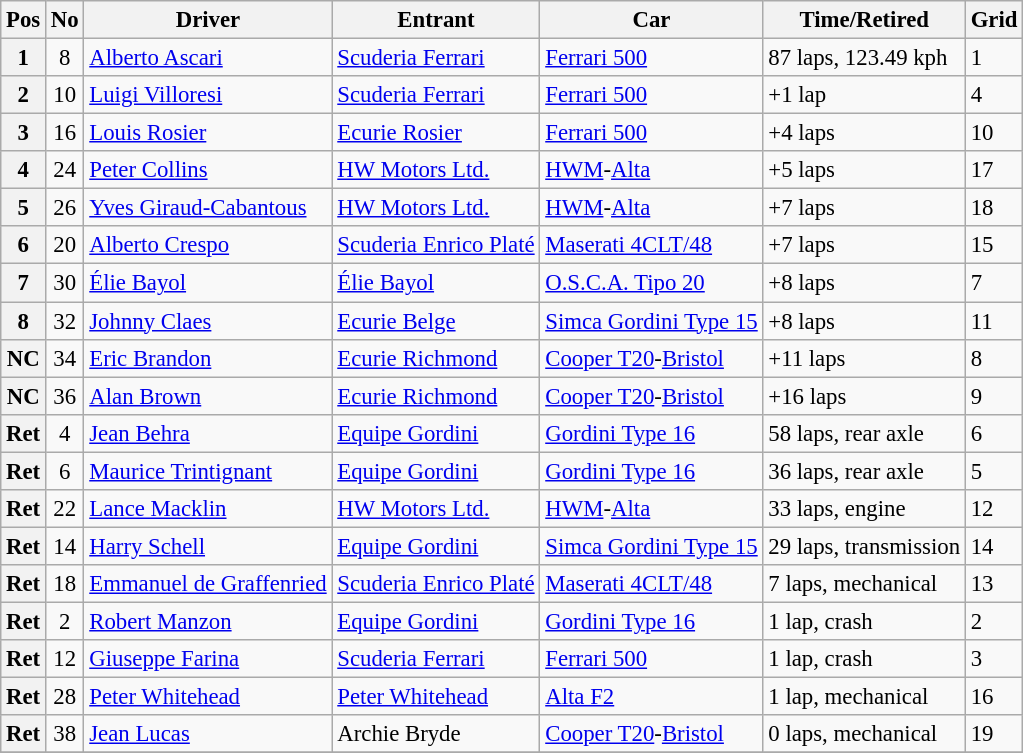<table class="wikitable" style="font-size: 95%;">
<tr>
<th>Pos</th>
<th>No</th>
<th>Driver</th>
<th>Entrant</th>
<th>Car</th>
<th>Time/Retired</th>
<th>Grid</th>
</tr>
<tr>
<th>1</th>
<td align="center">8</td>
<td> <a href='#'>Alberto Ascari</a></td>
<td><a href='#'>Scuderia Ferrari</a></td>
<td><a href='#'>Ferrari 500</a></td>
<td>87 laps, 123.49 kph</td>
<td>1</td>
</tr>
<tr>
<th>2</th>
<td align="center">10</td>
<td> <a href='#'>Luigi Villoresi</a></td>
<td><a href='#'>Scuderia Ferrari</a></td>
<td><a href='#'>Ferrari 500</a></td>
<td>+1 lap</td>
<td>4</td>
</tr>
<tr>
<th>3</th>
<td align="center">16</td>
<td> <a href='#'>Louis Rosier</a></td>
<td><a href='#'>Ecurie Rosier</a></td>
<td><a href='#'>Ferrari 500</a></td>
<td>+4 laps</td>
<td>10</td>
</tr>
<tr>
<th>4</th>
<td align="center">24</td>
<td> <a href='#'>Peter Collins</a></td>
<td><a href='#'>HW Motors Ltd.</a></td>
<td><a href='#'>HWM</a>-<a href='#'>Alta</a></td>
<td>+5 laps</td>
<td>17</td>
</tr>
<tr>
<th>5</th>
<td align="center">26</td>
<td> <a href='#'>Yves Giraud-Cabantous</a></td>
<td><a href='#'>HW Motors Ltd.</a></td>
<td><a href='#'>HWM</a>-<a href='#'>Alta</a></td>
<td>+7 laps</td>
<td>18</td>
</tr>
<tr>
<th>6</th>
<td align="center">20</td>
<td> <a href='#'>Alberto Crespo</a></td>
<td><a href='#'>Scuderia Enrico Platé</a></td>
<td><a href='#'>Maserati 4CLT/48</a></td>
<td>+7 laps</td>
<td>15</td>
</tr>
<tr>
<th>7</th>
<td align="center">30</td>
<td> <a href='#'>Élie Bayol</a></td>
<td><a href='#'>Élie Bayol</a></td>
<td><a href='#'>O.S.C.A. Tipo 20</a></td>
<td>+8 laps</td>
<td>7</td>
</tr>
<tr>
<th>8</th>
<td align="center">32</td>
<td> <a href='#'>Johnny Claes</a></td>
<td><a href='#'>Ecurie Belge</a></td>
<td><a href='#'>Simca Gordini Type 15</a></td>
<td>+8 laps</td>
<td>11</td>
</tr>
<tr>
<th>NC</th>
<td align="center">34</td>
<td> <a href='#'>Eric Brandon</a></td>
<td><a href='#'>Ecurie Richmond</a></td>
<td><a href='#'>Cooper T20</a>-<a href='#'>Bristol</a></td>
<td>+11 laps</td>
<td>8</td>
</tr>
<tr>
<th>NC</th>
<td align="center">36</td>
<td> <a href='#'>Alan Brown</a></td>
<td><a href='#'>Ecurie Richmond</a></td>
<td><a href='#'>Cooper T20</a>-<a href='#'>Bristol</a></td>
<td>+16 laps</td>
<td>9</td>
</tr>
<tr>
<th>Ret</th>
<td align="center">4</td>
<td> <a href='#'>Jean Behra</a></td>
<td><a href='#'>Equipe Gordini</a></td>
<td><a href='#'>Gordini Type 16</a></td>
<td>58 laps, rear axle</td>
<td>6</td>
</tr>
<tr>
<th>Ret</th>
<td align="center">6</td>
<td> <a href='#'>Maurice Trintignant</a></td>
<td><a href='#'>Equipe Gordini</a></td>
<td><a href='#'>Gordini Type 16</a></td>
<td>36 laps, rear axle</td>
<td>5</td>
</tr>
<tr>
<th>Ret</th>
<td align="center">22</td>
<td> <a href='#'>Lance Macklin</a></td>
<td><a href='#'>HW Motors Ltd.</a></td>
<td><a href='#'>HWM</a>-<a href='#'>Alta</a></td>
<td>33 laps, engine</td>
<td>12</td>
</tr>
<tr>
<th>Ret</th>
<td align="center">14</td>
<td> <a href='#'>Harry Schell</a></td>
<td><a href='#'>Equipe Gordini</a></td>
<td><a href='#'>Simca Gordini Type 15</a></td>
<td>29 laps, transmission</td>
<td>14</td>
</tr>
<tr>
<th>Ret</th>
<td align="center">18</td>
<td> <a href='#'>Emmanuel de Graffenried</a></td>
<td><a href='#'>Scuderia Enrico Platé</a></td>
<td><a href='#'>Maserati 4CLT/48</a></td>
<td>7 laps, mechanical</td>
<td>13</td>
</tr>
<tr>
<th>Ret</th>
<td align="center">2</td>
<td> <a href='#'>Robert Manzon</a></td>
<td><a href='#'>Equipe Gordini</a></td>
<td><a href='#'>Gordini Type 16</a></td>
<td>1 lap, crash</td>
<td>2</td>
</tr>
<tr>
<th>Ret</th>
<td align="center">12</td>
<td> <a href='#'>Giuseppe Farina</a></td>
<td><a href='#'>Scuderia Ferrari</a></td>
<td><a href='#'>Ferrari 500</a></td>
<td>1 lap, crash</td>
<td>3</td>
</tr>
<tr>
<th>Ret</th>
<td align="center">28</td>
<td> <a href='#'>Peter Whitehead</a></td>
<td><a href='#'>Peter Whitehead</a></td>
<td><a href='#'>Alta F2</a></td>
<td>1 lap, mechanical</td>
<td>16</td>
</tr>
<tr>
<th>Ret</th>
<td align="center">38</td>
<td> <a href='#'>Jean Lucas</a></td>
<td>Archie Bryde</td>
<td><a href='#'>Cooper T20</a>-<a href='#'>Bristol</a></td>
<td>0 laps, mechanical</td>
<td>19</td>
</tr>
<tr>
</tr>
</table>
